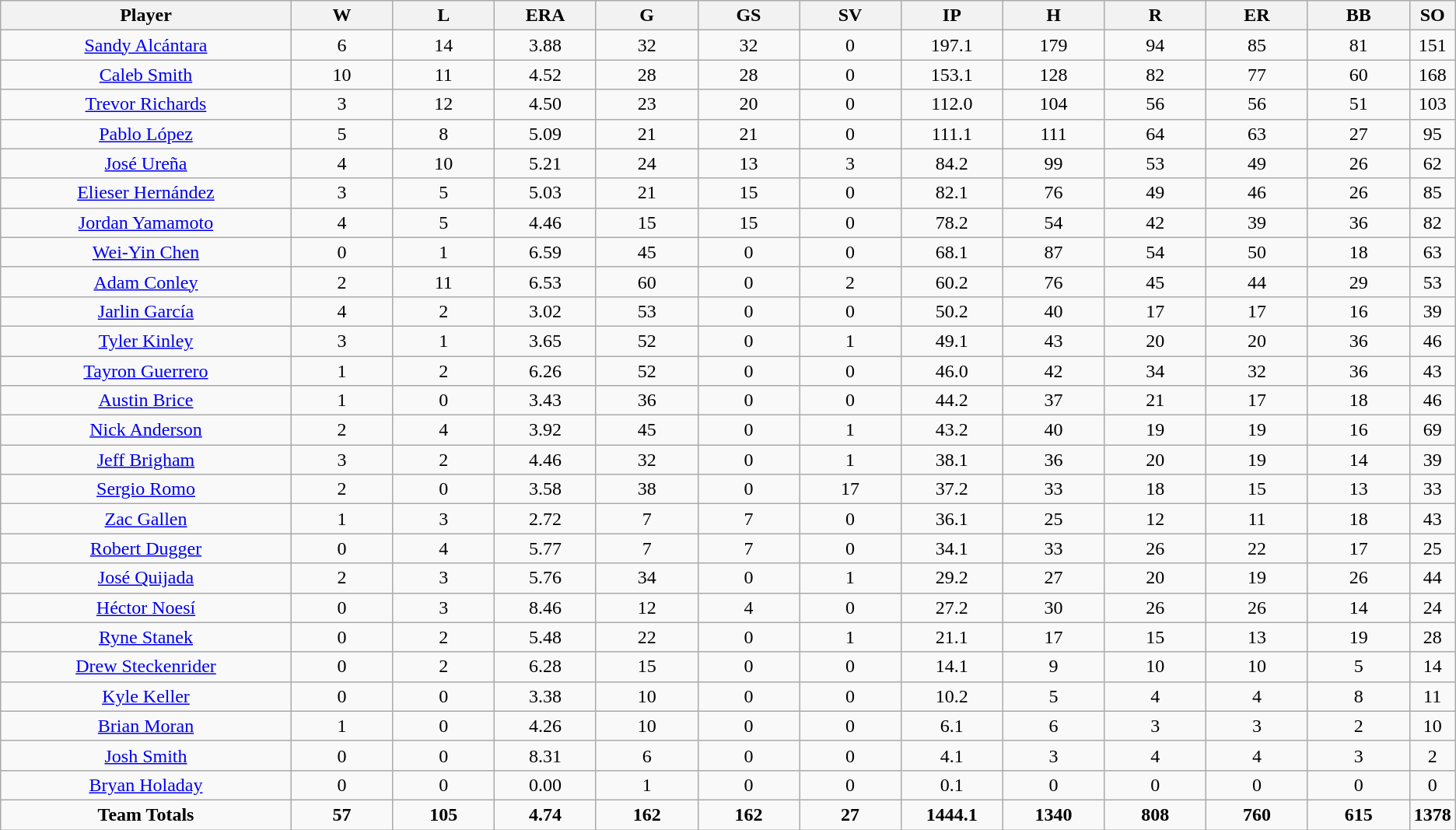<table class=wikitable style="text-align:center">
<tr>
<th bgcolor=#DDDDFF; width="20%">Player</th>
<th bgcolor=#DDDDFF; width="7%">W</th>
<th bgcolor=#DDDDFF; width="7%">L</th>
<th bgcolor=#DDDDFF; width="7%">ERA</th>
<th bgcolor=#DDDDFF; width="7%">G</th>
<th bgcolor=#DDDDFF; width="7%">GS</th>
<th bgcolor=#DDDDFF; width="7%">SV</th>
<th bgcolor=#DDDDFF; width="7%">IP</th>
<th bgcolor=#DDDDFF; width="7%">H</th>
<th bgcolor=#DDDDFF; width="7%">R</th>
<th bgcolor=#DDDDFF; width="7%">ER</th>
<th bgcolor=#DDDDFF; width="7%">BB</th>
<th bgcolor=#DDDDFF; width="7%">SO</th>
</tr>
<tr>
<td><a href='#'>Sandy Alcántara</a></td>
<td>6</td>
<td>14</td>
<td>3.88</td>
<td>32</td>
<td>32</td>
<td>0</td>
<td>197.1</td>
<td>179</td>
<td>94</td>
<td>85</td>
<td>81</td>
<td>151</td>
</tr>
<tr>
<td><a href='#'>Caleb Smith</a></td>
<td>10</td>
<td>11</td>
<td>4.52</td>
<td>28</td>
<td>28</td>
<td>0</td>
<td>153.1</td>
<td>128</td>
<td>82</td>
<td>77</td>
<td>60</td>
<td>168</td>
</tr>
<tr>
<td><a href='#'>Trevor Richards</a></td>
<td>3</td>
<td>12</td>
<td>4.50</td>
<td>23</td>
<td>20</td>
<td>0</td>
<td>112.0</td>
<td>104</td>
<td>56</td>
<td>56</td>
<td>51</td>
<td>103</td>
</tr>
<tr>
<td><a href='#'>Pablo López</a></td>
<td>5</td>
<td>8</td>
<td>5.09</td>
<td>21</td>
<td>21</td>
<td>0</td>
<td>111.1</td>
<td>111</td>
<td>64</td>
<td>63</td>
<td>27</td>
<td>95</td>
</tr>
<tr>
<td><a href='#'>José Ureña</a></td>
<td>4</td>
<td>10</td>
<td>5.21</td>
<td>24</td>
<td>13</td>
<td>3</td>
<td>84.2</td>
<td>99</td>
<td>53</td>
<td>49</td>
<td>26</td>
<td>62</td>
</tr>
<tr>
<td><a href='#'>Elieser Hernández</a></td>
<td>3</td>
<td>5</td>
<td>5.03</td>
<td>21</td>
<td>15</td>
<td>0</td>
<td>82.1</td>
<td>76</td>
<td>49</td>
<td>46</td>
<td>26</td>
<td>85</td>
</tr>
<tr>
<td><a href='#'>Jordan Yamamoto</a></td>
<td>4</td>
<td>5</td>
<td>4.46</td>
<td>15</td>
<td>15</td>
<td>0</td>
<td>78.2</td>
<td>54</td>
<td>42</td>
<td>39</td>
<td>36</td>
<td>82</td>
</tr>
<tr>
<td><a href='#'>Wei-Yin Chen</a></td>
<td>0</td>
<td>1</td>
<td>6.59</td>
<td>45</td>
<td>0</td>
<td>0</td>
<td>68.1</td>
<td>87</td>
<td>54</td>
<td>50</td>
<td>18</td>
<td>63</td>
</tr>
<tr>
<td><a href='#'>Adam Conley</a></td>
<td>2</td>
<td>11</td>
<td>6.53</td>
<td>60</td>
<td>0</td>
<td>2</td>
<td>60.2</td>
<td>76</td>
<td>45</td>
<td>44</td>
<td>29</td>
<td>53</td>
</tr>
<tr>
<td><a href='#'>Jarlin García</a></td>
<td>4</td>
<td>2</td>
<td>3.02</td>
<td>53</td>
<td>0</td>
<td>0</td>
<td>50.2</td>
<td>40</td>
<td>17</td>
<td>17</td>
<td>16</td>
<td>39</td>
</tr>
<tr>
<td><a href='#'>Tyler Kinley</a></td>
<td>3</td>
<td>1</td>
<td>3.65</td>
<td>52</td>
<td>0</td>
<td>1</td>
<td>49.1</td>
<td>43</td>
<td>20</td>
<td>20</td>
<td>36</td>
<td>46</td>
</tr>
<tr>
<td><a href='#'>Tayron Guerrero</a></td>
<td>1</td>
<td>2</td>
<td>6.26</td>
<td>52</td>
<td>0</td>
<td>0</td>
<td>46.0</td>
<td>42</td>
<td>34</td>
<td>32</td>
<td>36</td>
<td>43</td>
</tr>
<tr>
<td><a href='#'>Austin Brice</a></td>
<td>1</td>
<td>0</td>
<td>3.43</td>
<td>36</td>
<td>0</td>
<td>0</td>
<td>44.2</td>
<td>37</td>
<td>21</td>
<td>17</td>
<td>18</td>
<td>46</td>
</tr>
<tr>
<td><a href='#'>Nick Anderson</a></td>
<td>2</td>
<td>4</td>
<td>3.92</td>
<td>45</td>
<td>0</td>
<td>1</td>
<td>43.2</td>
<td>40</td>
<td>19</td>
<td>19</td>
<td>16</td>
<td>69</td>
</tr>
<tr>
<td><a href='#'>Jeff Brigham</a></td>
<td>3</td>
<td>2</td>
<td>4.46</td>
<td>32</td>
<td>0</td>
<td>1</td>
<td>38.1</td>
<td>36</td>
<td>20</td>
<td>19</td>
<td>14</td>
<td>39</td>
</tr>
<tr>
<td><a href='#'>Sergio Romo</a></td>
<td>2</td>
<td>0</td>
<td>3.58</td>
<td>38</td>
<td>0</td>
<td>17</td>
<td>37.2</td>
<td>33</td>
<td>18</td>
<td>15</td>
<td>13</td>
<td>33</td>
</tr>
<tr>
<td><a href='#'>Zac Gallen</a></td>
<td>1</td>
<td>3</td>
<td>2.72</td>
<td>7</td>
<td>7</td>
<td>0</td>
<td>36.1</td>
<td>25</td>
<td>12</td>
<td>11</td>
<td>18</td>
<td>43</td>
</tr>
<tr>
<td><a href='#'>Robert Dugger</a></td>
<td>0</td>
<td>4</td>
<td>5.77</td>
<td>7</td>
<td>7</td>
<td>0</td>
<td>34.1</td>
<td>33</td>
<td>26</td>
<td>22</td>
<td>17</td>
<td>25</td>
</tr>
<tr>
<td><a href='#'>José Quijada</a></td>
<td>2</td>
<td>3</td>
<td>5.76</td>
<td>34</td>
<td>0</td>
<td>1</td>
<td>29.2</td>
<td>27</td>
<td>20</td>
<td>19</td>
<td>26</td>
<td>44</td>
</tr>
<tr>
<td><a href='#'>Héctor Noesí</a></td>
<td>0</td>
<td>3</td>
<td>8.46</td>
<td>12</td>
<td>4</td>
<td>0</td>
<td>27.2</td>
<td>30</td>
<td>26</td>
<td>26</td>
<td>14</td>
<td>24</td>
</tr>
<tr>
<td><a href='#'>Ryne Stanek</a></td>
<td>0</td>
<td>2</td>
<td>5.48</td>
<td>22</td>
<td>0</td>
<td>1</td>
<td>21.1</td>
<td>17</td>
<td>15</td>
<td>13</td>
<td>19</td>
<td>28</td>
</tr>
<tr>
<td><a href='#'>Drew Steckenrider</a></td>
<td>0</td>
<td>2</td>
<td>6.28</td>
<td>15</td>
<td>0</td>
<td>0</td>
<td>14.1</td>
<td>9</td>
<td>10</td>
<td>10</td>
<td>5</td>
<td>14</td>
</tr>
<tr>
<td><a href='#'>Kyle Keller</a></td>
<td>0</td>
<td>0</td>
<td>3.38</td>
<td>10</td>
<td>0</td>
<td>0</td>
<td>10.2</td>
<td>5</td>
<td>4</td>
<td>4</td>
<td>8</td>
<td>11</td>
</tr>
<tr>
<td><a href='#'>Brian Moran</a></td>
<td>1</td>
<td>0</td>
<td>4.26</td>
<td>10</td>
<td>0</td>
<td>0</td>
<td>6.1</td>
<td>6</td>
<td>3</td>
<td>3</td>
<td>2</td>
<td>10</td>
</tr>
<tr>
<td><a href='#'>Josh Smith</a></td>
<td>0</td>
<td>0</td>
<td>8.31</td>
<td>6</td>
<td>0</td>
<td>0</td>
<td>4.1</td>
<td>3</td>
<td>4</td>
<td>4</td>
<td>3</td>
<td>2</td>
</tr>
<tr>
<td><a href='#'>Bryan Holaday</a></td>
<td>0</td>
<td>0</td>
<td>0.00</td>
<td>1</td>
<td>0</td>
<td>0</td>
<td>0.1</td>
<td>0</td>
<td>0</td>
<td>0</td>
<td>0</td>
<td>0</td>
</tr>
<tr>
<td><strong>Team Totals</strong></td>
<td><strong>57</strong></td>
<td><strong>105</strong></td>
<td><strong>4.74</strong></td>
<td><strong>162</strong></td>
<td><strong>162</strong></td>
<td><strong>27</strong></td>
<td><strong>1444.1</strong></td>
<td><strong>1340</strong></td>
<td><strong>808</strong></td>
<td><strong>760</strong></td>
<td><strong>615</strong></td>
<td><strong>1378</strong></td>
</tr>
</table>
